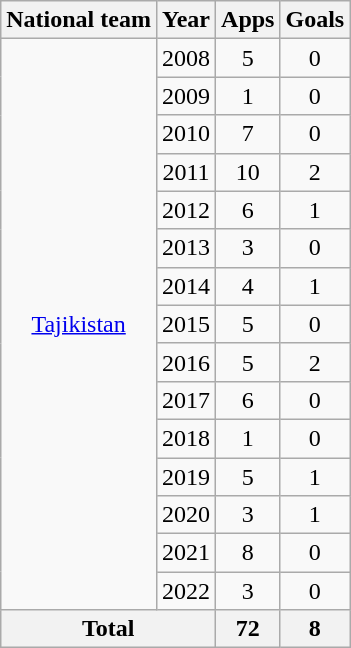<table class="wikitable" style="text-align:center">
<tr>
<th>National team</th>
<th>Year</th>
<th>Apps</th>
<th>Goals</th>
</tr>
<tr>
<td rowspan="15"><a href='#'>Tajikistan</a></td>
<td>2008</td>
<td>5</td>
<td>0</td>
</tr>
<tr>
<td>2009</td>
<td>1</td>
<td>0</td>
</tr>
<tr>
<td>2010</td>
<td>7</td>
<td>0</td>
</tr>
<tr>
<td>2011</td>
<td>10</td>
<td>2</td>
</tr>
<tr>
<td>2012</td>
<td>6</td>
<td>1</td>
</tr>
<tr>
<td>2013</td>
<td>3</td>
<td>0</td>
</tr>
<tr>
<td>2014</td>
<td>4</td>
<td>1</td>
</tr>
<tr>
<td>2015</td>
<td>5</td>
<td>0</td>
</tr>
<tr>
<td>2016</td>
<td>5</td>
<td>2</td>
</tr>
<tr>
<td>2017</td>
<td>6</td>
<td>0</td>
</tr>
<tr>
<td>2018</td>
<td>1</td>
<td>0</td>
</tr>
<tr>
<td>2019</td>
<td>5</td>
<td>1</td>
</tr>
<tr>
<td>2020</td>
<td>3</td>
<td>1</td>
</tr>
<tr>
<td>2021</td>
<td>8</td>
<td>0</td>
</tr>
<tr>
<td>2022</td>
<td>3</td>
<td>0</td>
</tr>
<tr>
<th colspan="2">Total</th>
<th>72</th>
<th>8</th>
</tr>
</table>
